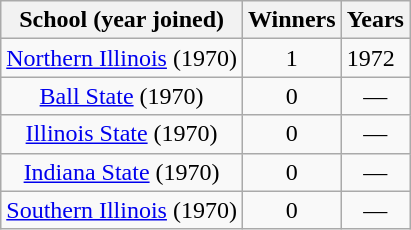<table class="wikitable">
<tr>
<th>School (year joined)</th>
<th>Winners</th>
<th>Years</th>
</tr>
<tr align="center">
<td><a href='#'>Northern Illinois</a> (1970)</td>
<td>1</td>
<td align="left">1972</td>
</tr>
<tr align="center">
<td><a href='#'>Ball State</a> (1970)</td>
<td>0</td>
<td align="center">—</td>
</tr>
<tr align="center">
<td><a href='#'>Illinois State</a> (1970)</td>
<td>0</td>
<td align="center">—</td>
</tr>
<tr align="center">
<td><a href='#'>Indiana State</a> (1970)</td>
<td>0</td>
<td align="center">—</td>
</tr>
<tr align="center">
<td><a href='#'>Southern Illinois</a> (1970)</td>
<td>0</td>
<td align="center">—</td>
</tr>
</table>
